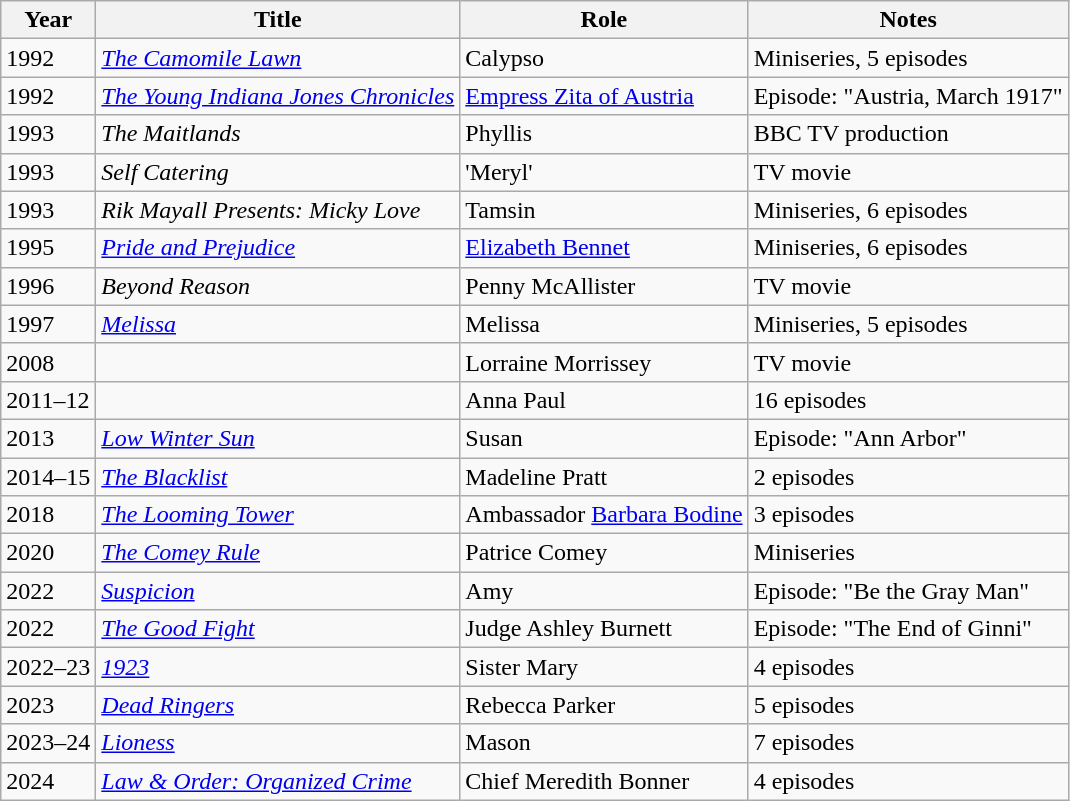<table class="wikitable unsortable">
<tr>
<th>Year</th>
<th>Title</th>
<th>Role</th>
<th class="unsortable">Notes</th>
</tr>
<tr>
<td>1992</td>
<td><em><a href='#'>The Camomile Lawn</a></em></td>
<td>Calypso</td>
<td>Miniseries, 5 episodes</td>
</tr>
<tr>
<td>1992</td>
<td><em><a href='#'>The Young Indiana Jones Chronicles</a></em></td>
<td><a href='#'>Empress Zita of Austria</a></td>
<td>Episode: "Austria, March 1917"</td>
</tr>
<tr>
<td>1993</td>
<td><em>The Maitlands</em></td>
<td>Phyllis</td>
<td>BBC TV production</td>
</tr>
<tr>
<td>1993</td>
<td><em>Self Catering</em></td>
<td>'Meryl'</td>
<td>TV movie</td>
</tr>
<tr>
<td>1993</td>
<td><em>Rik Mayall Presents: Micky Love</em></td>
<td>Tamsin</td>
<td>Miniseries, 6 episodes</td>
</tr>
<tr>
<td>1995</td>
<td><em><a href='#'>Pride and Prejudice</a></em></td>
<td><a href='#'>Elizabeth Bennet</a></td>
<td>Miniseries, 6 episodes</td>
</tr>
<tr>
<td>1996</td>
<td><em>Beyond Reason</em></td>
<td>Penny McAllister</td>
<td>TV movie</td>
</tr>
<tr>
<td>1997</td>
<td><em><a href='#'>Melissa</a></em></td>
<td>Melissa</td>
<td>Miniseries, 5 episodes</td>
</tr>
<tr>
<td>2008</td>
<td><em></em></td>
<td>Lorraine Morrissey</td>
<td>TV movie</td>
</tr>
<tr>
<td>2011–12</td>
<td><em></em></td>
<td>Anna Paul</td>
<td>16 episodes</td>
</tr>
<tr>
<td>2013</td>
<td><em><a href='#'>Low Winter Sun</a></em></td>
<td>Susan</td>
<td>Episode: "Ann Arbor"</td>
</tr>
<tr>
<td>2014–15</td>
<td><em><a href='#'>The Blacklist</a></em></td>
<td>Madeline Pratt</td>
<td>2 episodes</td>
</tr>
<tr>
<td>2018</td>
<td><em><a href='#'>The Looming Tower</a></em></td>
<td>Ambassador <a href='#'>Barbara Bodine</a></td>
<td>3 episodes</td>
</tr>
<tr>
<td>2020</td>
<td><em><a href='#'>The Comey Rule</a></em></td>
<td>Patrice Comey</td>
<td>Miniseries</td>
</tr>
<tr>
<td>2022</td>
<td><em><a href='#'>Suspicion</a></em></td>
<td>Amy</td>
<td>Episode: "Be the Gray Man"</td>
</tr>
<tr>
<td>2022</td>
<td><em><a href='#'>The Good Fight</a></em></td>
<td>Judge Ashley Burnett</td>
<td>Episode: "The End of Ginni"</td>
</tr>
<tr>
<td>2022–23</td>
<td><em><a href='#'>1923</a></em></td>
<td>Sister Mary</td>
<td>4 episodes</td>
</tr>
<tr>
<td>2023</td>
<td><em><a href='#'>Dead Ringers</a></em></td>
<td>Rebecca Parker</td>
<td>5 episodes</td>
</tr>
<tr>
<td>2023–24</td>
<td><em><a href='#'>Lioness</a></em></td>
<td>Mason</td>
<td>7 episodes</td>
</tr>
<tr>
<td>2024</td>
<td><em><a href='#'>Law & Order: Organized Crime</a></em></td>
<td>Chief Meredith Bonner</td>
<td>4 episodes</td>
</tr>
</table>
